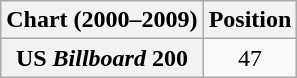<table class="wikitable plainrowheaders">
<tr>
<th>Chart (2000–2009)</th>
<th>Position</th>
</tr>
<tr>
<th scope="row">US <em>Billboard</em> 200</th>
<td style="text-align:center;">47</td>
</tr>
</table>
